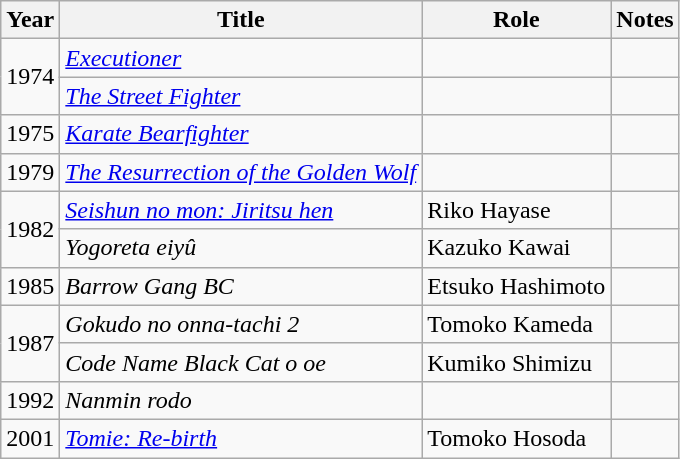<table class="wikitable sortable">
<tr>
<th>Year</th>
<th>Title</th>
<th>Role</th>
<th class="unsortable">Notes</th>
</tr>
<tr>
<td rowspan=2>1974</td>
<td><em><a href='#'>Executioner</a></em></td>
<td></td>
<td></td>
</tr>
<tr>
<td><em><a href='#'>The Street Fighter</a></em></td>
<td></td>
<td></td>
</tr>
<tr>
<td>1975</td>
<td><em><a href='#'>Karate Bearfighter</a></em></td>
<td></td>
<td></td>
</tr>
<tr>
<td>1979</td>
<td><em><a href='#'>The Resurrection of the Golden Wolf</a></em></td>
<td></td>
<td></td>
</tr>
<tr>
<td rowspan=2>1982</td>
<td><em><a href='#'>Seishun no mon: Jiritsu hen</a></em></td>
<td>Riko Hayase</td>
<td></td>
</tr>
<tr>
<td><em>Yogoreta eiyû</em></td>
<td>Kazuko Kawai</td>
<td></td>
</tr>
<tr>
<td>1985</td>
<td><em>Barrow Gang BC</em></td>
<td>Etsuko Hashimoto</td>
<td></td>
</tr>
<tr>
<td rowspan=2>1987</td>
<td><em>Gokudo no onna-tachi 2</em></td>
<td>Tomoko Kameda</td>
<td></td>
</tr>
<tr>
<td><em>Code Name Black Cat o oe</em></td>
<td>Kumiko Shimizu</td>
<td></td>
</tr>
<tr>
<td>1992</td>
<td><em>Nanmin rodo</em></td>
<td></td>
<td></td>
</tr>
<tr>
<td>2001</td>
<td><em><a href='#'>Tomie: Re-birth</a></em></td>
<td>Tomoko Hosoda</td>
<td></td>
</tr>
</table>
